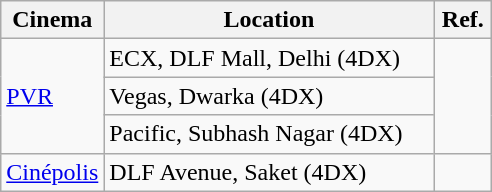<table class="wikitable">
<tr>
<th width="21%">Cinema</th>
<th>Location</th>
<th>Ref.</th>
</tr>
<tr>
<td Rowspan="3"><a href='#'>PVR</a></td>
<td>ECX, DLF Mall, Delhi (4DX)</td>
<td Rowspan="3"></td>
</tr>
<tr>
<td>Vegas, Dwarka (4DX)</td>
</tr>
<tr>
<td>Pacific, Subhash Nagar (4DX)</td>
</tr>
<tr>
<td><a href='#'>Cinépolis</a></td>
<td>DLF Avenue, Saket (4DX)</td>
<td></td>
</tr>
</table>
